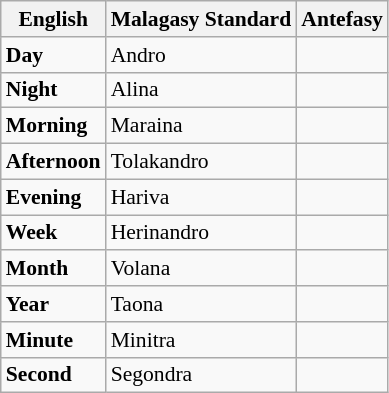<table class="wikitable" style="font-size:90%; margin-left:0;">
<tr>
<th>English</th>
<th>Malagasy Standard</th>
<th>Antefasy</th>
</tr>
<tr>
<td><strong>Day</strong></td>
<td>Andro</td>
<td></td>
</tr>
<tr>
<td><strong>Night</strong></td>
<td>Alina</td>
<td></td>
</tr>
<tr>
<td><strong>Morning</strong></td>
<td>Maraina</td>
<td></td>
</tr>
<tr>
<td><strong>Afternoon</strong></td>
<td>Tolakandro</td>
<td></td>
</tr>
<tr>
<td><strong>Evening</strong></td>
<td>Hariva</td>
<td></td>
</tr>
<tr>
<td><strong>Week</strong></td>
<td>Herinandro</td>
<td></td>
</tr>
<tr>
<td><strong>Month</strong></td>
<td>Volana</td>
<td></td>
</tr>
<tr>
<td><strong>Year</strong></td>
<td>Taona</td>
<td></td>
</tr>
<tr>
<td><strong>Minute</strong></td>
<td>Minitra</td>
<td></td>
</tr>
<tr>
<td><strong>Second</strong></td>
<td>Segondra</td>
<td></td>
</tr>
</table>
